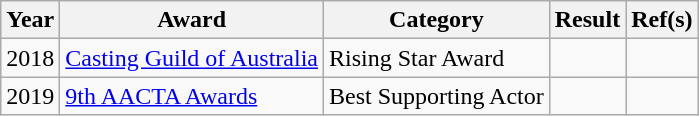<table class="wikitable sortable">
<tr>
<th>Year</th>
<th>Award</th>
<th>Category</th>
<th>Result</th>
<th>Ref(s)</th>
</tr>
<tr>
<td>2018</td>
<td><a href='#'>Casting Guild of Australia</a></td>
<td>Rising Star Award</td>
<td></td>
<td></td>
</tr>
<tr>
<td>2019</td>
<td><a href='#'>9th AACTA Awards</a></td>
<td>Best Supporting Actor</td>
<td></td>
<td></td>
</tr>
</table>
